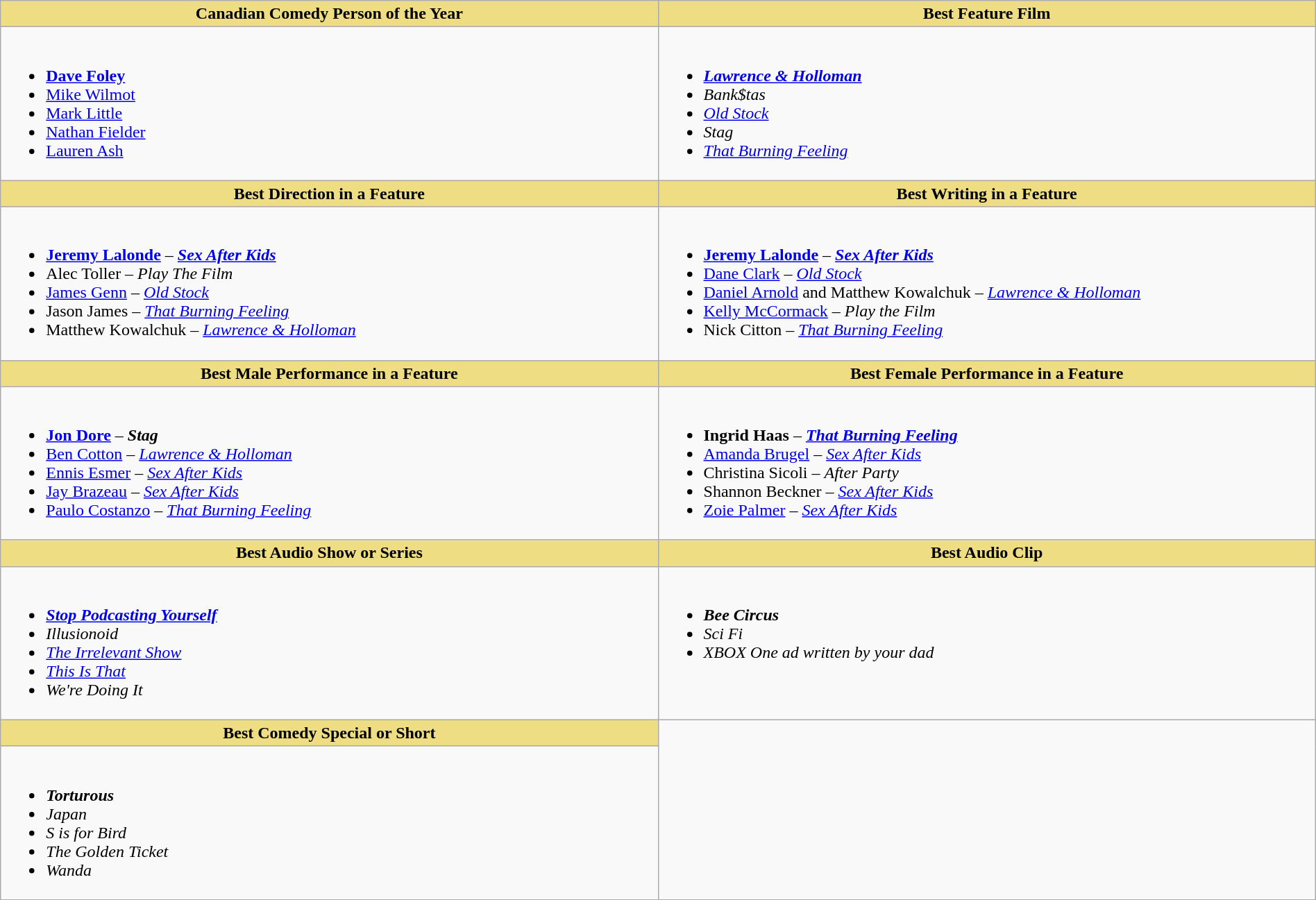<table class="wikitable" style="width:100%">
<tr>
<th style="background:#EEDD82; width:50%">Canadian Comedy Person of the Year</th>
<th style="background:#EEDD82; width:50%">Best Feature Film</th>
</tr>
<tr>
<td valign="top"><br><ul><li> <strong><a href='#'>Dave Foley</a></strong></li><li><a href='#'>Mike Wilmot</a></li><li><a href='#'>Mark Little</a></li><li><a href='#'>Nathan Fielder</a></li><li><a href='#'>Lauren Ash</a></li></ul></td>
<td valign="top"><br><ul><li> <strong><em><a href='#'>Lawrence & Holloman</a></em></strong></li><li><em>Bank$tas</em></li><li><em><a href='#'>Old Stock</a></em></li><li><em>Stag</em></li><li><em><a href='#'>That Burning Feeling</a></em></li></ul></td>
</tr>
<tr>
<th style="background:#EEDD82; width:50%">Best Direction in a Feature</th>
<th style="background:#EEDD82; width:50%">Best Writing in a Feature</th>
</tr>
<tr>
<td valign="top"><br><ul><li> <strong><a href='#'>Jeremy Lalonde</a></strong> – <strong><em><a href='#'>Sex After Kids</a></em></strong></li><li>Alec Toller – <em>Play The Film</em></li><li><a href='#'>James Genn</a> – <em><a href='#'>Old Stock</a></em></li><li>Jason James – <em><a href='#'>That Burning Feeling</a></em></li><li>Matthew Kowalchuk – <em><a href='#'>Lawrence & Holloman</a></em></li></ul></td>
<td valign="top"><br><ul><li> <strong><a href='#'>Jeremy Lalonde</a></strong> – <strong><em><a href='#'>Sex After Kids</a></em></strong></li><li><a href='#'>Dane Clark</a> – <em><a href='#'>Old Stock</a></em></li><li><a href='#'>Daniel Arnold</a> and Matthew Kowalchuk – <em><a href='#'>Lawrence & Holloman</a></em></li><li><a href='#'>Kelly McCormack</a> – <em>Play the Film</em></li><li>Nick Citton – <em><a href='#'>That Burning Feeling</a></em></li></ul></td>
</tr>
<tr>
<th style="background:#EEDD82; width:50%">Best Male Performance in a Feature</th>
<th style="background:#EEDD82; width:50%">Best Female Performance in a Feature</th>
</tr>
<tr>
<td valign="top"><br><ul><li> <strong><a href='#'>Jon Dore</a></strong> – <strong><em>Stag</em></strong></li><li><a href='#'>Ben Cotton</a> – <em><a href='#'>Lawrence & Holloman</a></em></li><li><a href='#'>Ennis Esmer</a> – <em><a href='#'>Sex After Kids</a></em></li><li><a href='#'>Jay Brazeau</a> – <em><a href='#'>Sex After Kids</a></em></li><li><a href='#'>Paulo Costanzo</a> – <em><a href='#'>That Burning Feeling</a></em></li></ul></td>
<td valign="top"><br><ul><li> <strong>Ingrid Haas</strong> – <strong><em><a href='#'>That Burning Feeling</a></em></strong></li><li><a href='#'>Amanda Brugel</a> – <em><a href='#'>Sex After Kids</a></em></li><li>Christina Sicoli – <em>After Party</em></li><li>Shannon Beckner – <em><a href='#'>Sex After Kids</a></em></li><li><a href='#'>Zoie Palmer</a> – <em><a href='#'>Sex After Kids</a></em></li></ul></td>
</tr>
<tr>
<th style="background:#EEDD82; width:50%">Best Audio Show or Series</th>
<th style="background:#EEDD82; width:50%">Best Audio Clip</th>
</tr>
<tr>
<td valign="top"><br><ul><li> <strong><em><a href='#'>Stop Podcasting Yourself</a></em></strong></li><li><em>Illusionoid</em></li><li><em><a href='#'>The Irrelevant Show</a></em></li><li><em><a href='#'>This Is That</a></em></li><li><em>We're Doing It</em></li></ul></td>
<td valign="top"><br><ul><li> <strong><em>Bee Circus</em></strong></li><li><em>Sci Fi</em></li><li><em>XBOX One ad written by your dad</em></li></ul></td>
</tr>
<tr>
<th style="background:#EEDD82; width:50%">Best Comedy Special or Short</th>
</tr>
<tr>
<td valign="top"><br><ul><li> <strong><em>Torturous</em></strong></li><li><em>Japan</em></li><li><em>S is for Bird</em></li><li><em>The Golden Ticket</em></li><li><em>Wanda</em></li></ul></td>
</tr>
</table>
